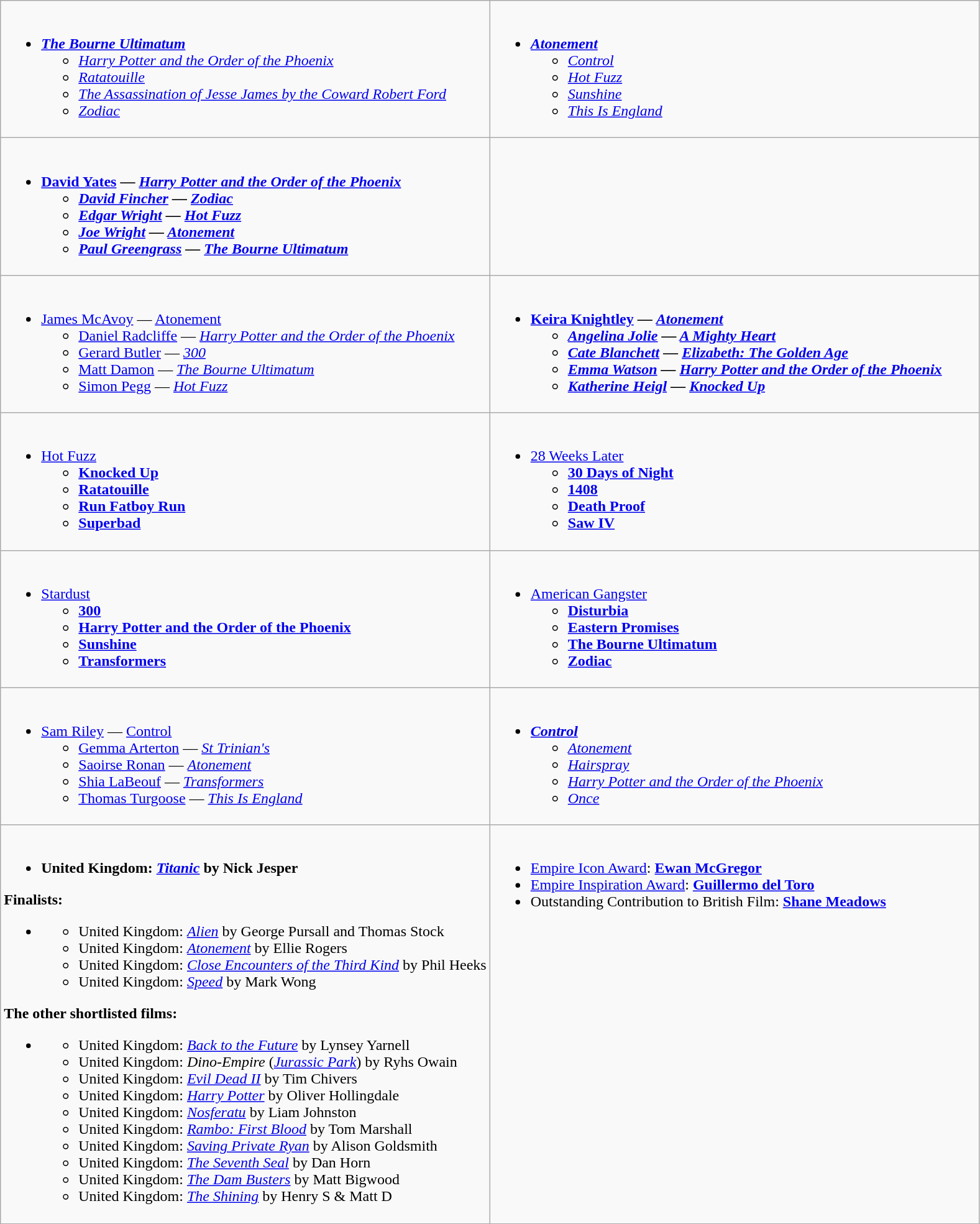<table class=wikitable>
<tr>
<td style="vertical-align:top;" width="50%"><br><ul><li><strong><em><a href='#'>The Bourne Ultimatum</a></em></strong><ul><li><em><a href='#'>Harry Potter and the Order of the Phoenix</a></em></li><li><em><a href='#'>Ratatouille</a></em></li><li><em><a href='#'>The Assassination of Jesse James by the Coward Robert Ford</a></em></li><li><em><a href='#'>Zodiac</a></em></li></ul></li></ul></td>
<td style="vertical-align:top;" width="50%"><br><ul><li><strong><em><a href='#'>Atonement</a></em></strong><ul><li><em><a href='#'>Control</a></em></li><li><em><a href='#'>Hot Fuzz</a></em></li><li><em><a href='#'>Sunshine</a></em></li><li><em><a href='#'>This Is England</a></em></li></ul></li></ul></td>
</tr>
<tr>
<td style="vertical-align:top;" width="50%"><br><ul><li><strong><a href='#'>David Yates</a> — <em><a href='#'>Harry Potter and the Order of the Phoenix</a><strong><em><ul><li><a href='#'>David Fincher</a> — </em><a href='#'>Zodiac</a><em></li><li><a href='#'>Edgar Wright</a> — </em><a href='#'>Hot Fuzz</a><em></li><li><a href='#'>Joe Wright</a> — </em><a href='#'>Atonement</a><em></li><li><a href='#'>Paul Greengrass</a> — </em><a href='#'>The Bourne Ultimatum</a><em></li></ul></li></ul></td>
<td style="vertical-align:top;" width="50%"></td>
</tr>
<tr>
<td style="vertical-align:top;" width="50%"><br><ul><li></strong><a href='#'>James McAvoy</a> — </em><a href='#'>Atonement</a></em></strong><ul><li><a href='#'>Daniel Radcliffe</a> — <em><a href='#'>Harry Potter and the Order of the Phoenix</a></em></li><li><a href='#'>Gerard Butler</a> — <em><a href='#'>300</a></em></li><li><a href='#'>Matt Damon</a> — <em><a href='#'>The Bourne Ultimatum</a></em></li><li><a href='#'>Simon Pegg</a> — <em><a href='#'>Hot Fuzz</a></em></li></ul></li></ul></td>
<td style="vertical-align:top;" width="50%"><br><ul><li><strong><a href='#'>Keira Knightley</a> — <em><a href='#'>Atonement</a><strong><em><ul><li><a href='#'>Angelina Jolie</a> — </em><a href='#'>A Mighty Heart</a><em></li><li><a href='#'>Cate Blanchett</a> — </em><a href='#'>Elizabeth: The Golden Age</a><em></li><li><a href='#'>Emma Watson</a> — </em><a href='#'>Harry Potter and the Order of the Phoenix</a><em></li><li><a href='#'>Katherine Heigl</a> — </em><a href='#'>Knocked Up</a><em></li></ul></li></ul></td>
</tr>
<tr>
<td style="vertical-align:top;" width="50%"><br><ul><li></em></strong><a href='#'>Hot Fuzz</a><strong><em><ul><li></em><a href='#'>Knocked Up</a><em></li><li></em><a href='#'>Ratatouille</a><em></li><li></em><a href='#'>Run Fatboy Run</a><em></li><li></em><a href='#'>Superbad</a><em></li></ul></li></ul></td>
<td style="vertical-align:top;" width="50%"><br><ul><li></em></strong><a href='#'>28 Weeks Later</a><strong><em><ul><li></em><a href='#'>30 Days of Night</a><em></li><li></em><a href='#'>1408</a><em></li><li></em><a href='#'>Death Proof</a><em></li><li></em><a href='#'>Saw IV</a><em></li></ul></li></ul></td>
</tr>
<tr>
<td style="vertical-align:top;" width="50%"><br><ul><li></em></strong><a href='#'>Stardust</a><strong><em><ul><li></em><a href='#'>300</a><em></li><li></em><a href='#'>Harry Potter and the Order of the Phoenix</a><em></li><li></em><a href='#'>Sunshine</a><em></li><li></em><a href='#'>Transformers</a><em></li></ul></li></ul></td>
<td style="vertical-align:top;" width="50%"><br><ul><li></em></strong><a href='#'>American Gangster</a><strong><em><ul><li></em><a href='#'>Disturbia</a><em></li><li></em><a href='#'>Eastern Promises</a><em></li><li></em><a href='#'>The Bourne Ultimatum</a><em></li><li></em><a href='#'>Zodiac</a><em></li></ul></li></ul></td>
</tr>
<tr>
<td style="vertical-align:top;" width="50%"><br><ul><li></strong><a href='#'>Sam Riley</a> — </em><a href='#'>Control</a></em></strong><ul><li><a href='#'>Gemma Arterton</a> — <em><a href='#'>St Trinian's</a></em></li><li><a href='#'>Saoirse Ronan</a> — <em><a href='#'>Atonement</a></em></li><li><a href='#'>Shia LaBeouf</a> — <em><a href='#'>Transformers</a></em></li><li><a href='#'>Thomas Turgoose</a> — <em><a href='#'>This Is England</a></em></li></ul></li></ul></td>
<td style="vertical-align:top;" width="50%"><br><ul><li><strong><em><a href='#'>Control</a></em></strong><ul><li><em><a href='#'>Atonement</a></em></li><li><em><a href='#'>Hairspray</a></em></li><li><em><a href='#'>Harry Potter and the Order of the Phoenix</a></em></li><li><em><a href='#'>Once</a></em></li></ul></li></ul></td>
</tr>
<tr>
<td style="vertical-align:top;" width="50%"><br><ul><li><strong>United Kingdom: <em><a href='#'>Titanic</a></em> by Nick Jesper</strong></li></ul><strong>Finalists:</strong><ul><li><ul><li>United Kingdom: <em><a href='#'>Alien</a></em> by George Pursall and Thomas Stock</li><li>United Kingdom: <em><a href='#'>Atonement</a></em> by Ellie Rogers</li><li>United Kingdom: <em><a href='#'>Close Encounters of the Third Kind</a></em> by Phil Heeks</li><li>United Kingdom: <em><a href='#'>Speed</a></em> by Mark Wong</li></ul></li></ul><strong>The other shortlisted films:</strong><ul><li><ul><li>United Kingdom: <em><a href='#'>Back to the Future</a></em> by Lynsey Yarnell</li><li>United Kingdom: <em>Dino-Empire</em> (<em><a href='#'>Jurassic Park</a></em>) by Ryhs Owain</li><li>United Kingdom: <em><a href='#'>Evil Dead II</a></em> by Tim Chivers</li><li>United Kingdom: <em><a href='#'>Harry Potter</a></em> by Oliver Hollingdale</li><li>United Kingdom: <em><a href='#'>Nosferatu</a></em> by Liam Johnston</li><li>United Kingdom: <em><a href='#'>Rambo: First Blood</a></em> by Tom Marshall</li><li>United Kingdom: <em><a href='#'>Saving Private Ryan</a></em> by Alison Goldsmith</li><li>United Kingdom: <em><a href='#'>The Seventh Seal</a></em> by Dan Horn</li><li>United Kingdom: <em><a href='#'>The Dam Busters</a></em> by Matt Bigwood</li><li>United Kingdom: <em><a href='#'>The Shining</a></em> by Henry S & Matt D</li></ul></li></ul></td>
<td style="vertical-align:top;" width="50%"><br><ul><li><a href='#'>Empire Icon Award</a>: <strong><a href='#'>Ewan McGregor</a></strong></li><li><a href='#'>Empire Inspiration Award</a>: <strong><a href='#'>Guillermo del Toro</a></strong></li><li>Outstanding Contribution to British Film: <strong><a href='#'>Shane Meadows</a></strong></li></ul></td>
</tr>
</table>
